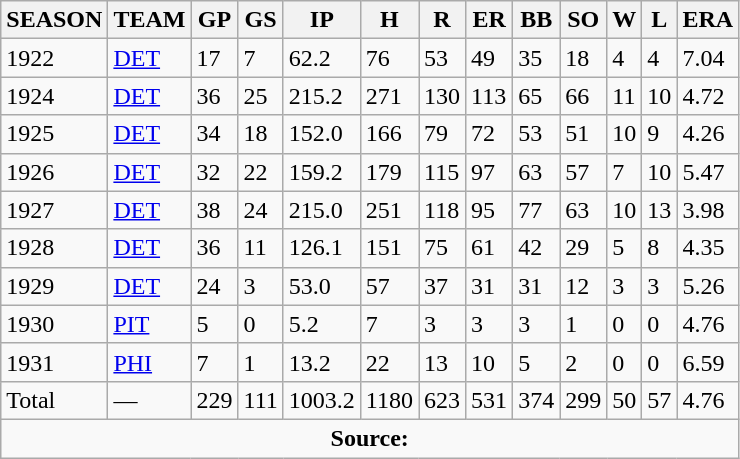<table class="wikitable">
<tr>
<th>SEASON</th>
<th>TEAM</th>
<th>GP</th>
<th>GS</th>
<th>IP</th>
<th>H</th>
<th>R</th>
<th>ER</th>
<th>BB</th>
<th>SO</th>
<th>W</th>
<th>L</th>
<th>ERA</th>
</tr>
<tr>
<td>1922</td>
<td><a href='#'>DET</a></td>
<td>17</td>
<td>7</td>
<td>62.2</td>
<td>76</td>
<td>53</td>
<td>49</td>
<td>35</td>
<td>18</td>
<td>4</td>
<td>4</td>
<td>7.04</td>
</tr>
<tr>
<td>1924</td>
<td><a href='#'>DET</a></td>
<td>36</td>
<td>25</td>
<td>215.2</td>
<td>271</td>
<td>130</td>
<td>113</td>
<td>65</td>
<td>66</td>
<td>11</td>
<td>10</td>
<td>4.72</td>
</tr>
<tr>
<td>1925</td>
<td><a href='#'>DET</a></td>
<td>34</td>
<td>18</td>
<td>152.0</td>
<td>166</td>
<td>79</td>
<td>72</td>
<td>53</td>
<td>51</td>
<td>10</td>
<td>9</td>
<td>4.26</td>
</tr>
<tr>
<td>1926</td>
<td><a href='#'>DET</a></td>
<td>32</td>
<td>22</td>
<td>159.2</td>
<td>179</td>
<td>115</td>
<td>97</td>
<td>63</td>
<td>57</td>
<td>7</td>
<td>10</td>
<td>5.47</td>
</tr>
<tr>
<td>1927</td>
<td><a href='#'>DET</a></td>
<td>38</td>
<td>24</td>
<td>215.0</td>
<td>251</td>
<td>118</td>
<td>95</td>
<td>77</td>
<td>63</td>
<td>10</td>
<td>13</td>
<td>3.98</td>
</tr>
<tr>
<td>1928</td>
<td><a href='#'>DET</a></td>
<td>36</td>
<td>11</td>
<td>126.1</td>
<td>151</td>
<td>75</td>
<td>61</td>
<td>42</td>
<td>29</td>
<td>5</td>
<td>8</td>
<td>4.35</td>
</tr>
<tr>
<td>1929</td>
<td><a href='#'>DET</a></td>
<td>24</td>
<td>3</td>
<td>53.0</td>
<td>57</td>
<td>37</td>
<td>31</td>
<td>31</td>
<td>12</td>
<td>3</td>
<td>3</td>
<td>5.26</td>
</tr>
<tr>
<td>1930</td>
<td><a href='#'>PIT</a></td>
<td>5</td>
<td>0</td>
<td>5.2</td>
<td>7</td>
<td>3</td>
<td>3</td>
<td>3</td>
<td>1</td>
<td>0</td>
<td>0</td>
<td>4.76</td>
</tr>
<tr>
<td>1931</td>
<td><a href='#'>PHI</a></td>
<td>7</td>
<td>1</td>
<td>13.2</td>
<td>22</td>
<td>13</td>
<td>10</td>
<td>5</td>
<td>2</td>
<td>0</td>
<td>0</td>
<td>6.59</td>
</tr>
<tr>
<td>Total</td>
<td>—</td>
<td>229</td>
<td>111</td>
<td>1003.2</td>
<td>1180</td>
<td>623</td>
<td>531</td>
<td>374</td>
<td>299</td>
<td>50</td>
<td>57</td>
<td>4.76</td>
</tr>
<tr>
<td colspan="13" style="text-align: center;"><strong>Source:</strong></td>
</tr>
</table>
